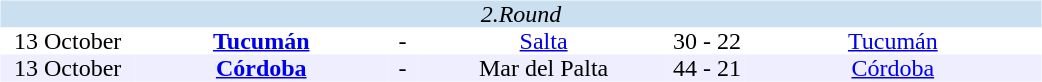<table width=700>
<tr>
<td width=700 valign="top"><br><table border=0 cellspacing=0 cellpadding=0 style="font-size: 100%; border-collapse: collapse;" width=100%>
<tr bgcolor="#CADFF0">
<td style="font-size:100%"; align="center" colspan="6"><em>2.Round</em></td>
</tr>
<tr align=center bgcolor=#FFFFFF>
<td width=90>13 October</td>
<td width=170><strong><a href='#'>Tucumán</a></strong></td>
<td width=20>-</td>
<td width=170><a href='#'>Salta</a></td>
<td width=50>30 - 22</td>
<td width=200><a href='#'>Tucumán</a></td>
</tr>
<tr align=center bgcolor=#EEEEFF>
<td width=90>13 October</td>
<td width=170><strong><a href='#'>Córdoba</a></strong></td>
<td width=20>-</td>
<td width=170>Mar del Palta</td>
<td width=50>44 - 21</td>
<td width=200><a href='#'>Córdoba</a></td>
</tr>
</table>
</td>
</tr>
</table>
